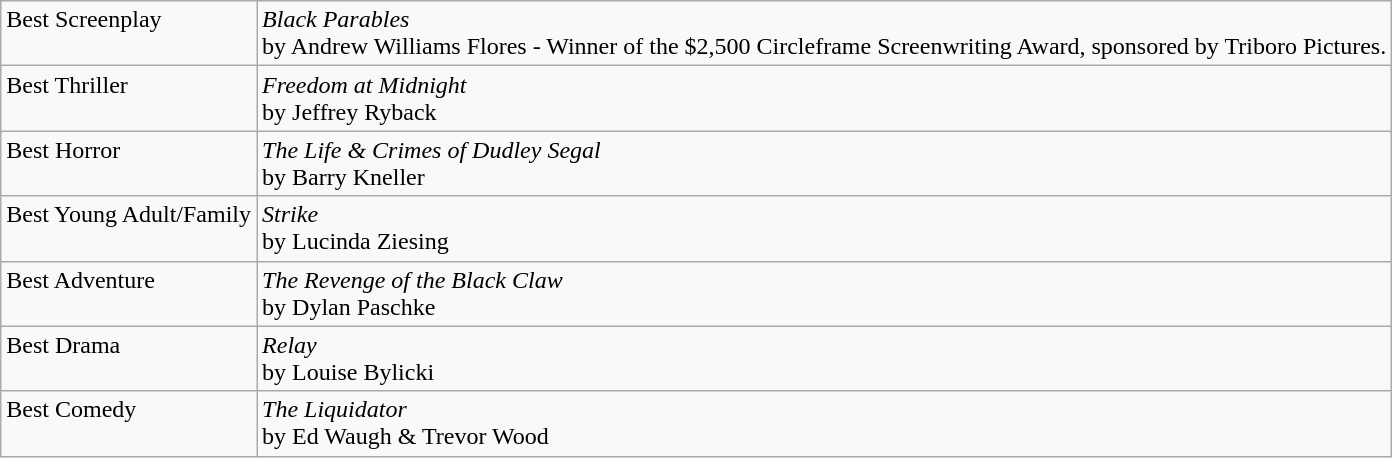<table class="wikitable">
<tr valign="top">
<td>Best Screenplay</td>
<td><em>Black Parables</em><br> by Andrew Williams Flores - Winner of the $2,500 Circleframe Screenwriting Award, sponsored by Triboro Pictures.</td>
</tr>
<tr valign="top">
<td>Best Thriller</td>
<td><em>Freedom at Midnight</em><br>by Jeffrey Ryback</td>
</tr>
<tr valign="top">
<td>Best Horror</td>
<td><em>The Life & Crimes of Dudley Segal</em><br>by Barry Kneller</td>
</tr>
<tr valign="top">
<td>Best Young Adult/Family</td>
<td><em>Strike</em><br>by Lucinda Ziesing</td>
</tr>
<tr valign="top">
<td>Best Adventure</td>
<td><em>The Revenge of the Black Claw</em><br>by Dylan Paschke</td>
</tr>
<tr valign="top">
<td>Best Drama</td>
<td><em>Relay</em><br>by Louise Bylicki</td>
</tr>
<tr valign="top">
<td>Best Comedy</td>
<td><em>The Liquidator</em><br>by Ed Waugh & Trevor Wood</td>
</tr>
</table>
